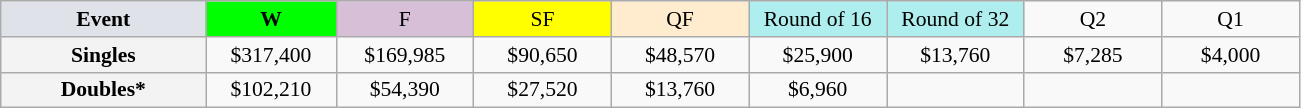<table class=wikitable style=font-size:90%;text-align:center>
<tr>
<td style="width:130px; background:#dfe2e9;"><strong>Event</strong></td>
<td style="width:80px; background:lime;"><strong>W</strong></td>
<td style="width:85px; background:thistle;">F</td>
<td style="width:85px; background:#ff0;">SF</td>
<td style="width:85px; background:#ffebcd;">QF</td>
<td style="width:85px; background:#afeeee;">Round of 16</td>
<td style="width:85px; background:#afeeee;">Round of 32</td>
<td width=85>Q2</td>
<td width=85>Q1</td>
</tr>
<tr>
<td style="background:#f3f3f3;"><strong>Singles</strong></td>
<td>$317,400</td>
<td>$169,985</td>
<td>$90,650</td>
<td>$48,570</td>
<td>$25,900</td>
<td>$13,760</td>
<td>$7,285</td>
<td>$4,000</td>
</tr>
<tr>
<td style="background:#f3f3f3;"><strong>Doubles*</strong></td>
<td>$102,210</td>
<td>$54,390</td>
<td>$27,520</td>
<td>$13,760</td>
<td>$6,960</td>
<td></td>
<td></td>
<td></td>
</tr>
</table>
